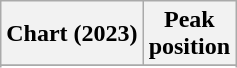<table class="wikitable sortable plainrowheaders" style="text-align:center">
<tr>
<th scope="col">Chart (2023)</th>
<th scope="col">Peak<br>position</th>
</tr>
<tr>
</tr>
<tr>
</tr>
</table>
